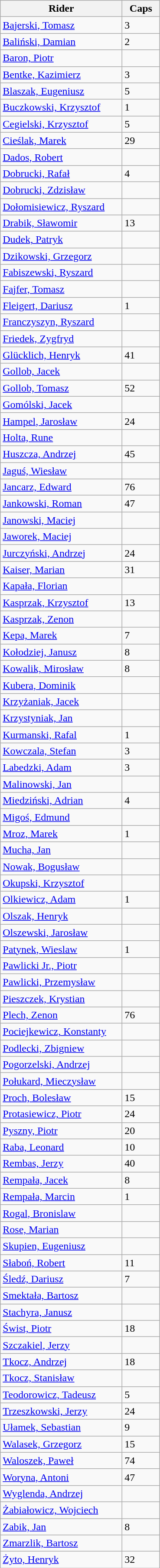<table class="sortable wikitable">
<tr>
<th width="180">Rider</th>
<th width="50">Caps</th>
</tr>
<tr>
<td><a href='#'>Bajerski, Tomasz</a></td>
<td>3</td>
</tr>
<tr>
<td><a href='#'>Baliński, Damian</a></td>
<td>2</td>
</tr>
<tr>
<td><a href='#'>Baron, Piotr</a></td>
<td></td>
</tr>
<tr>
<td><a href='#'>Bentke, Kazimierz</a></td>
<td>3</td>
</tr>
<tr>
<td><a href='#'>Blaszak, Eugeniusz</a></td>
<td>5</td>
</tr>
<tr>
<td><a href='#'>Buczkowski, Krzysztof</a></td>
<td>1</td>
</tr>
<tr>
<td><a href='#'>Cegielski, Krzysztof</a></td>
<td>5</td>
</tr>
<tr>
<td><a href='#'>Cieślak, Marek</a></td>
<td>29</td>
</tr>
<tr>
<td><a href='#'>Dados, Robert</a></td>
<td></td>
</tr>
<tr>
<td><a href='#'>Dobrucki, Rafał</a></td>
<td>4</td>
</tr>
<tr>
<td><a href='#'>Dobrucki, Zdzisław</a></td>
<td></td>
</tr>
<tr>
<td><a href='#'>Dołomisiewicz, Ryszard</a></td>
<td></td>
</tr>
<tr>
<td><a href='#'>Drabik, Sławomir</a></td>
<td>13</td>
</tr>
<tr>
<td><a href='#'>Dudek, Patryk</a></td>
<td></td>
</tr>
<tr>
<td><a href='#'>Dzikowski, Grzegorz</a></td>
<td></td>
</tr>
<tr>
<td><a href='#'>Fabiszewski, Ryszard</a></td>
<td></td>
</tr>
<tr>
<td><a href='#'>Fajfer, Tomasz</a></td>
<td></td>
</tr>
<tr>
<td><a href='#'>Fleigert, Dariusz</a></td>
<td>1</td>
</tr>
<tr>
<td><a href='#'>Franczyszyn, Ryszard</a></td>
<td></td>
</tr>
<tr>
<td><a href='#'>Friedek, Zygfryd</a></td>
<td></td>
</tr>
<tr>
<td><a href='#'>Glücklich, Henryk</a></td>
<td>41</td>
</tr>
<tr>
<td><a href='#'>Gollob, Jacek</a></td>
<td></td>
</tr>
<tr>
<td><a href='#'>Gollob, Tomasz</a></td>
<td>52</td>
</tr>
<tr>
<td><a href='#'>Gomólski, Jacek</a></td>
<td></td>
</tr>
<tr>
<td><a href='#'>Hampel, Jarosław</a></td>
<td>24</td>
</tr>
<tr>
<td><a href='#'>Holta, Rune</a></td>
<td></td>
</tr>
<tr>
<td><a href='#'>Huszcza, Andrzej</a></td>
<td>45</td>
</tr>
<tr>
<td><a href='#'>Jaguś, Wiesław</a></td>
<td></td>
</tr>
<tr>
<td><a href='#'>Jancarz, Edward</a></td>
<td>76</td>
</tr>
<tr>
<td><a href='#'>Jankowski, Roman</a></td>
<td>47</td>
</tr>
<tr>
<td><a href='#'>Janowski, Maciej</a></td>
<td></td>
</tr>
<tr>
<td><a href='#'>Jaworek, Maciej</a></td>
<td></td>
</tr>
<tr>
<td><a href='#'>Jurczyński, Andrzej</a></td>
<td>24</td>
</tr>
<tr>
<td><a href='#'>Kaiser, Marian</a></td>
<td>31</td>
</tr>
<tr>
<td><a href='#'>Kapała, Florian</a></td>
<td></td>
</tr>
<tr>
<td><a href='#'>Kasprzak, Krzysztof</a></td>
<td>13</td>
</tr>
<tr>
<td><a href='#'>Kasprzak, Zenon</a></td>
<td></td>
</tr>
<tr>
<td><a href='#'>Kepa, Marek</a></td>
<td>7</td>
</tr>
<tr>
<td><a href='#'>Kołodziej, Janusz</a></td>
<td>8</td>
</tr>
<tr>
<td><a href='#'>Kowalik, Mirosław</a></td>
<td>8</td>
</tr>
<tr>
<td><a href='#'>Kubera, Dominik</a></td>
<td></td>
</tr>
<tr>
<td><a href='#'>Krzyżaniak, Jacek</a></td>
<td></td>
</tr>
<tr>
<td><a href='#'>Krzystyniak, Jan</a></td>
<td></td>
</tr>
<tr>
<td><a href='#'>Kurmanski, Rafal</a></td>
<td>1</td>
</tr>
<tr>
<td><a href='#'>Kowczala, Stefan</a></td>
<td>3</td>
</tr>
<tr>
<td><a href='#'>Labedzki, Adam</a></td>
<td>3</td>
</tr>
<tr>
<td><a href='#'>Malinowski, Jan</a></td>
<td></td>
</tr>
<tr>
<td><a href='#'>Miedziński, Adrian</a></td>
<td>4</td>
</tr>
<tr>
<td><a href='#'>Migoś, Edmund</a></td>
<td></td>
</tr>
<tr>
<td><a href='#'>Mroz, Marek</a></td>
<td>1</td>
</tr>
<tr>
<td><a href='#'>Mucha, Jan</a></td>
<td></td>
</tr>
<tr>
<td><a href='#'>Nowak, Bogusław</a></td>
<td></td>
</tr>
<tr>
<td><a href='#'>Okupski, Krzysztof</a></td>
<td></td>
</tr>
<tr>
<td><a href='#'>Olkiewicz, Adam</a></td>
<td>1</td>
</tr>
<tr>
<td><a href='#'>Olszak, Henryk</a></td>
<td></td>
</tr>
<tr>
<td><a href='#'>Olszewski, Jarosław</a></td>
<td></td>
</tr>
<tr>
<td><a href='#'>Patynek, Wieslaw</a></td>
<td>1</td>
</tr>
<tr>
<td><a href='#'>Pawlicki Jr., Piotr</a></td>
<td></td>
</tr>
<tr>
<td><a href='#'>Pawlicki, Przemysław</a></td>
<td></td>
</tr>
<tr>
<td><a href='#'>Pieszczek, Krystian</a></td>
<td></td>
</tr>
<tr>
<td><a href='#'>Plech, Zenon</a></td>
<td>76</td>
</tr>
<tr>
<td><a href='#'>Pociejkewicz, Konstanty</a></td>
<td></td>
</tr>
<tr>
<td><a href='#'>Podlecki, Zbigniew</a></td>
<td></td>
</tr>
<tr>
<td><a href='#'>Pogorzelski, Andrzej</a></td>
<td></td>
</tr>
<tr>
<td><a href='#'>Połukard, Mieczysław</a></td>
<td></td>
</tr>
<tr>
<td><a href='#'>Proch, Bolesław</a></td>
<td>15</td>
</tr>
<tr>
<td><a href='#'>Protasiewicz, Piotr</a></td>
<td>24</td>
</tr>
<tr>
<td><a href='#'>Pyszny, Piotr</a></td>
<td>20</td>
</tr>
<tr>
<td><a href='#'>Raba, Leonard</a></td>
<td>10</td>
</tr>
<tr>
<td><a href='#'>Rembas, Jerzy</a></td>
<td>40</td>
</tr>
<tr>
<td><a href='#'>Rempała, Jacek</a></td>
<td>8</td>
</tr>
<tr>
<td><a href='#'>Rempała, Marcin</a></td>
<td>1</td>
</tr>
<tr>
<td><a href='#'>Rogal, Bronislaw</a></td>
<td></td>
</tr>
<tr>
<td><a href='#'>Rose, Marian</a></td>
<td></td>
</tr>
<tr>
<td><a href='#'>Skupien, Eugeniusz</a></td>
<td></td>
</tr>
<tr>
<td><a href='#'>Słaboń, Robert</a></td>
<td>11</td>
</tr>
<tr>
<td><a href='#'>Śledź, Dariusz</a></td>
<td>7</td>
</tr>
<tr>
<td><a href='#'>Smektała, Bartosz</a></td>
<td></td>
</tr>
<tr>
<td><a href='#'>Stachyra, Janusz</a></td>
<td></td>
</tr>
<tr>
<td><a href='#'>Świst, Piotr</a></td>
<td>18</td>
</tr>
<tr>
<td><a href='#'>Szczakiel, Jerzy</a></td>
<td></td>
</tr>
<tr>
<td><a href='#'>Tkocz, Andrzej</a></td>
<td>18</td>
</tr>
<tr>
<td><a href='#'>Tkocz, Stanisław</a></td>
<td></td>
</tr>
<tr>
<td><a href='#'>Teodorowicz, Tadeusz</a></td>
<td>5</td>
</tr>
<tr>
<td><a href='#'>Trzeszkowski, Jerzy</a></td>
<td>24</td>
</tr>
<tr>
<td><a href='#'>Ułamek, Sebastian</a></td>
<td>9</td>
</tr>
<tr>
<td><a href='#'>Walasek, Grzegorz</a></td>
<td>15</td>
</tr>
<tr>
<td><a href='#'>Waloszek, Paweł</a></td>
<td>74</td>
</tr>
<tr>
<td><a href='#'>Woryna, Antoni</a></td>
<td>47</td>
</tr>
<tr>
<td><a href='#'>Wyglenda, Andrzej</a></td>
<td></td>
</tr>
<tr>
<td><a href='#'>Żabiałowicz, Wojciech</a></td>
<td></td>
</tr>
<tr>
<td><a href='#'>Zabik, Jan</a></td>
<td>8</td>
</tr>
<tr>
<td><a href='#'>Zmarzlik, Bartosz</a></td>
<td></td>
</tr>
<tr>
<td><a href='#'>Żyto, Henryk</a></td>
<td>32</td>
</tr>
</table>
